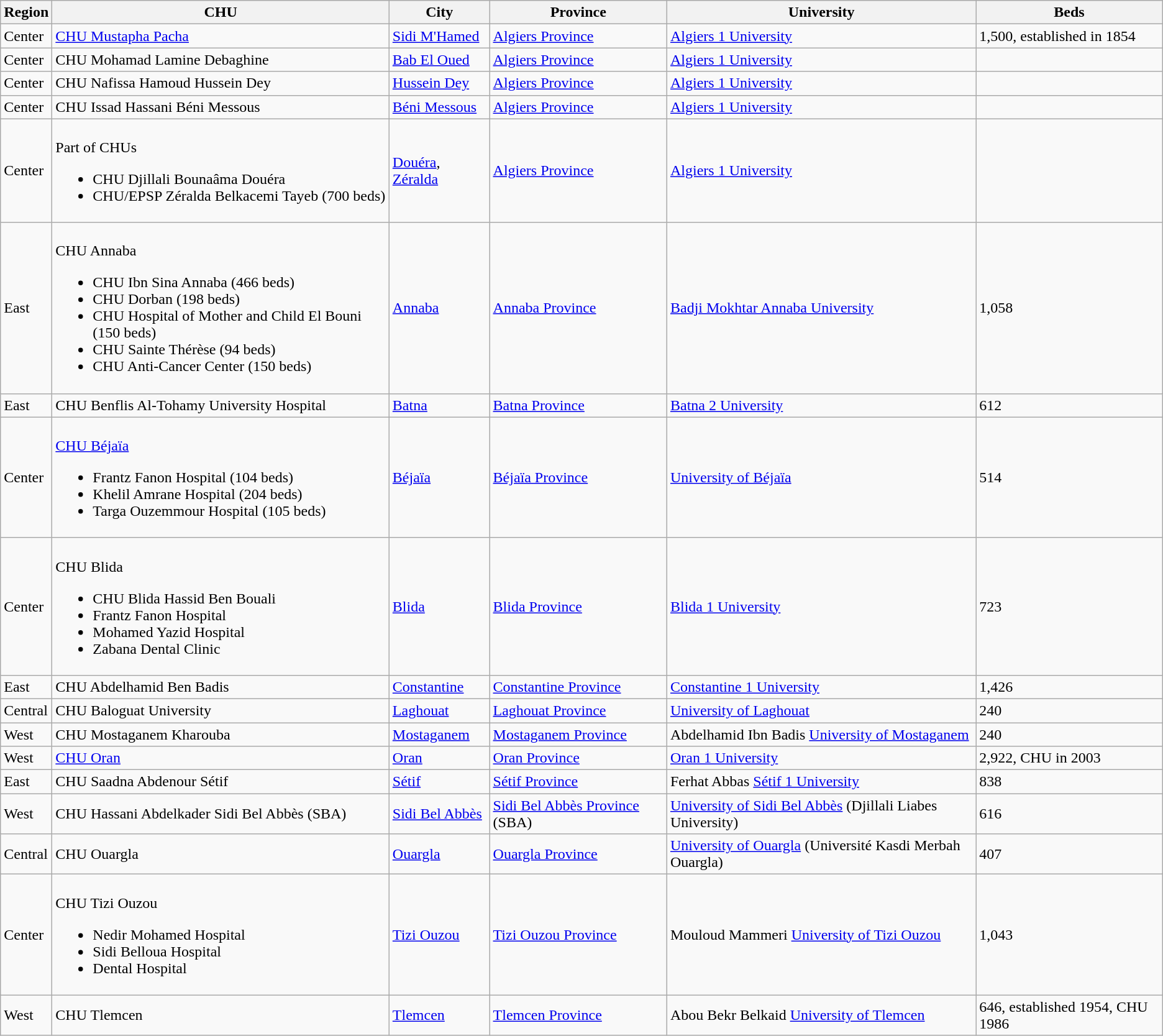<table class="wikitable sortable plainrowheaders" summary="Centre Hospitalo-Universitaire (CHU) in Algeria">
<tr>
<th>Region</th>
<th>CHU</th>
<th>City</th>
<th>Province</th>
<th>University</th>
<th>Beds</th>
</tr>
<tr>
<td>Center</td>
<td><a href='#'>CHU Mustapha Pacha</a></td>
<td><a href='#'>Sidi M'Hamed</a><small></small></td>
<td><a href='#'>Algiers Province</a></td>
<td><a href='#'>Algiers 1 University</a></td>
<td>1,500, established in 1854</td>
</tr>
<tr>
<td>Center</td>
<td>CHU Mohamad Lamine Debaghine</td>
<td><a href='#'>Bab El Oued</a><small></small></td>
<td><a href='#'>Algiers Province</a></td>
<td><a href='#'>Algiers 1 University</a></td>
<td></td>
</tr>
<tr>
<td>Center</td>
<td>CHU Nafissa Hamoud Hussein Dey</td>
<td><a href='#'>Hussein Dey</a><small></small></td>
<td><a href='#'>Algiers Province</a></td>
<td><a href='#'>Algiers 1 University</a></td>
<td></td>
</tr>
<tr>
<td>Center</td>
<td>CHU Issad Hassani Béni Messous</td>
<td><a href='#'>Béni Messous</a><small></small></td>
<td><a href='#'>Algiers Province</a></td>
<td><a href='#'>Algiers 1 University</a></td>
<td></td>
</tr>
<tr>
<td>Center</td>
<td><br>Part of CHUs<ul><li>CHU Djillali Bounaâma Douéra</li><li>CHU/EPSP Zéralda Belkacemi Tayeb (700 beds)</li></ul></td>
<td><a href='#'>Douéra</a>, <a href='#'>Zéralda</a></td>
<td><a href='#'>Algiers Province</a></td>
<td><a href='#'>Algiers 1 University</a></td>
<td></td>
</tr>
<tr>
<td>East</td>
<td><br>CHU Annaba<ul><li>CHU Ibn Sina Annaba (466 beds)</li><li>CHU Dorban (198 beds)</li><li>CHU Hospital of Mother and Child El Bouni (150 beds)</li><li>CHU Sainte Thérèse (94 beds)</li><li>CHU Anti-Cancer Center (150 beds)</li></ul></td>
<td><a href='#'>Annaba</a><small></small></td>
<td><a href='#'>Annaba Province</a></td>
<td><a href='#'>Badji Mokhtar Annaba University</a></td>
<td>1,058</td>
</tr>
<tr>
<td>East</td>
<td>CHU Benflis Al-Tohamy University Hospital</td>
<td><a href='#'>Batna</a><small></small></td>
<td><a href='#'>Batna Province</a></td>
<td><a href='#'>Batna 2 University</a></td>
<td>612</td>
</tr>
<tr>
<td>Center</td>
<td><br><a href='#'>CHU Béjaïa</a><ul><li>Frantz Fanon Hospital (104 beds)</li><li>Khelil Amrane Hospital (204 beds)</li><li>Targa Ouzemmour Hospital (105 beds)</li></ul></td>
<td><a href='#'>Béjaïa</a><small></small></td>
<td><a href='#'>Béjaïa Province</a></td>
<td><a href='#'>University of Béjaïa</a></td>
<td>514</td>
</tr>
<tr>
<td>Center</td>
<td><br>CHU Blida<ul><li>CHU Blida Hassid Ben Bouali</li><li>Frantz Fanon Hospital</li><li>Mohamed Yazid Hospital</li><li>Zabana Dental Clinic</li></ul></td>
<td><a href='#'>Blida</a></td>
<td><a href='#'>Blida Province</a></td>
<td><a href='#'>Blida 1 University</a></td>
<td>723</td>
</tr>
<tr>
<td>East</td>
<td>CHU Abdelhamid Ben Badis</td>
<td><a href='#'>Constantine</a><small></small></td>
<td><a href='#'>Constantine Province</a></td>
<td><a href='#'>Constantine 1 University</a></td>
<td>1,426</td>
</tr>
<tr>
<td>Central</td>
<td>CHU Baloguat University</td>
<td><a href='#'>Laghouat</a></td>
<td><a href='#'>Laghouat Province</a></td>
<td><a href='#'>University of Laghouat</a></td>
<td>240</td>
</tr>
<tr>
<td>West</td>
<td>CHU Mostaganem Kharouba</td>
<td><a href='#'>Mostaganem</a><small></small></td>
<td><a href='#'>Mostaganem Province</a></td>
<td>Abdelhamid Ibn Badis <a href='#'>University of Mostaganem</a></td>
<td>240</td>
</tr>
<tr>
<td>West</td>
<td><a href='#'>CHU Oran</a></td>
<td><a href='#'>Oran</a><small></small></td>
<td><a href='#'>Oran Province</a></td>
<td><a href='#'>Oran 1 University</a></td>
<td>2,922, CHU in 2003</td>
</tr>
<tr>
<td>East</td>
<td>CHU Saadna Abdenour Sétif</td>
<td><a href='#'>Sétif</a><small></small></td>
<td><a href='#'>Sétif Province</a></td>
<td>Ferhat Abbas <a href='#'>Sétif 1 University</a></td>
<td>838</td>
</tr>
<tr>
<td>West</td>
<td>CHU Hassani Abdelkader Sidi Bel Abbès (SBA)</td>
<td><a href='#'>Sidi Bel Abbès</a><small></small></td>
<td><a href='#'>Sidi Bel Abbès Province</a> (SBA)</td>
<td><a href='#'>University of Sidi Bel Abbès</a> (Djillali Liabes University)</td>
<td>616</td>
</tr>
<tr>
<td>Central</td>
<td>CHU Ouargla</td>
<td><a href='#'>Ouargla</a><small></small></td>
<td><a href='#'>Ouargla Province</a></td>
<td><a href='#'>University of Ouargla</a> (Université Kasdi Merbah Ouargla)</td>
<td>407</td>
</tr>
<tr>
<td>Center</td>
<td><br>CHU Tizi Ouzou<ul><li>Nedir Mohamed Hospital</li><li>Sidi Belloua Hospital</li><li>Dental Hospital</li></ul></td>
<td><a href='#'>Tizi Ouzou</a><small></small></td>
<td><a href='#'>Tizi Ouzou Province</a></td>
<td>Mouloud Mammeri <a href='#'>University of Tizi Ouzou</a></td>
<td>1,043</td>
</tr>
<tr>
<td>West</td>
<td>CHU Tlemcen</td>
<td><a href='#'>Tlemcen</a><small></small></td>
<td><a href='#'>Tlemcen Province</a></td>
<td>Abou Bekr Belkaid <a href='#'>University of Tlemcen</a></td>
<td>646, established 1954, CHU 1986</td>
</tr>
</table>
